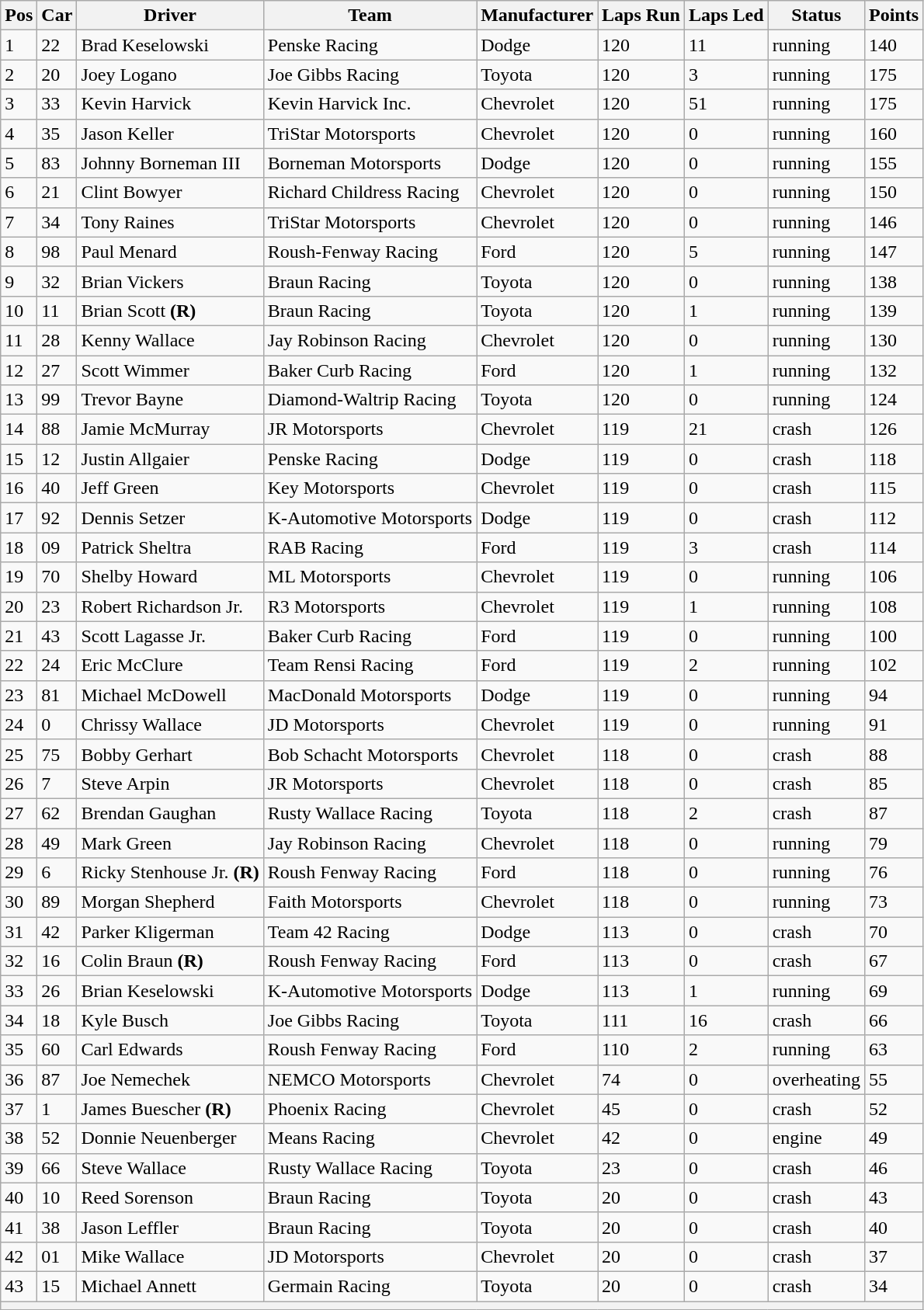<table class="sortable wikitable" border="1">
<tr>
<th>Pos</th>
<th>Car</th>
<th>Driver</th>
<th>Team</th>
<th>Manufacturer</th>
<th>Laps Run</th>
<th>Laps Led</th>
<th>Status</th>
<th>Points</th>
</tr>
<tr>
<td>1</td>
<td>22</td>
<td>Brad Keselowski</td>
<td>Penske Racing</td>
<td>Dodge</td>
<td>120</td>
<td>11</td>
<td>running</td>
<td>140</td>
</tr>
<tr>
<td>2</td>
<td>20</td>
<td>Joey Logano</td>
<td>Joe Gibbs Racing</td>
<td>Toyota</td>
<td>120</td>
<td>3</td>
<td>running</td>
<td>175</td>
</tr>
<tr>
<td>3</td>
<td>33</td>
<td>Kevin Harvick</td>
<td>Kevin Harvick Inc.</td>
<td>Chevrolet</td>
<td>120</td>
<td>51</td>
<td>running</td>
<td>175</td>
</tr>
<tr>
<td>4</td>
<td>35</td>
<td>Jason Keller</td>
<td>TriStar Motorsports</td>
<td>Chevrolet</td>
<td>120</td>
<td>0</td>
<td>running</td>
<td>160</td>
</tr>
<tr>
<td>5</td>
<td>83</td>
<td>Johnny Borneman III</td>
<td>Borneman Motorsports</td>
<td>Dodge</td>
<td>120</td>
<td>0</td>
<td>running</td>
<td>155</td>
</tr>
<tr>
<td>6</td>
<td>21</td>
<td>Clint Bowyer</td>
<td>Richard Childress Racing</td>
<td>Chevrolet</td>
<td>120</td>
<td>0</td>
<td>running</td>
<td>150</td>
</tr>
<tr>
<td>7</td>
<td>34</td>
<td>Tony Raines</td>
<td>TriStar Motorsports</td>
<td>Chevrolet</td>
<td>120</td>
<td>0</td>
<td>running</td>
<td>146</td>
</tr>
<tr>
<td>8</td>
<td>98</td>
<td>Paul Menard</td>
<td>Roush-Fenway Racing</td>
<td>Ford</td>
<td>120</td>
<td>5</td>
<td>running</td>
<td>147</td>
</tr>
<tr>
<td>9</td>
<td>32</td>
<td>Brian Vickers</td>
<td>Braun Racing</td>
<td>Toyota</td>
<td>120</td>
<td>0</td>
<td>running</td>
<td>138</td>
</tr>
<tr>
<td>10</td>
<td>11</td>
<td>Brian Scott <strong>(R)</strong></td>
<td>Braun Racing</td>
<td>Toyota</td>
<td>120</td>
<td>1</td>
<td>running</td>
<td>139</td>
</tr>
<tr>
<td>11</td>
<td>28</td>
<td>Kenny Wallace</td>
<td>Jay Robinson Racing</td>
<td>Chevrolet</td>
<td>120</td>
<td>0</td>
<td>running</td>
<td>130</td>
</tr>
<tr>
<td>12</td>
<td>27</td>
<td>Scott Wimmer</td>
<td>Baker Curb Racing</td>
<td>Ford</td>
<td>120</td>
<td>1</td>
<td>running</td>
<td>132</td>
</tr>
<tr>
<td>13</td>
<td>99</td>
<td>Trevor Bayne</td>
<td>Diamond-Waltrip Racing</td>
<td>Toyota</td>
<td>120</td>
<td>0</td>
<td>running</td>
<td>124</td>
</tr>
<tr>
<td>14</td>
<td>88</td>
<td>Jamie McMurray</td>
<td>JR Motorsports</td>
<td>Chevrolet</td>
<td>119</td>
<td>21</td>
<td>crash</td>
<td>126</td>
</tr>
<tr>
<td>15</td>
<td>12</td>
<td>Justin Allgaier</td>
<td>Penske Racing</td>
<td>Dodge</td>
<td>119</td>
<td>0</td>
<td>crash</td>
<td>118</td>
</tr>
<tr>
<td>16</td>
<td>40</td>
<td>Jeff Green</td>
<td>Key Motorsports</td>
<td>Chevrolet</td>
<td>119</td>
<td>0</td>
<td>crash</td>
<td>115</td>
</tr>
<tr>
<td>17</td>
<td>92</td>
<td>Dennis Setzer</td>
<td>K-Automotive Motorsports</td>
<td>Dodge</td>
<td>119</td>
<td>0</td>
<td>crash</td>
<td>112</td>
</tr>
<tr>
<td>18</td>
<td>09</td>
<td>Patrick Sheltra</td>
<td>RAB Racing</td>
<td>Ford</td>
<td>119</td>
<td>3</td>
<td>crash</td>
<td>114</td>
</tr>
<tr>
<td>19</td>
<td>70</td>
<td>Shelby Howard</td>
<td>ML Motorsports</td>
<td>Chevrolet</td>
<td>119</td>
<td>0</td>
<td>running</td>
<td>106</td>
</tr>
<tr>
<td>20</td>
<td>23</td>
<td>Robert Richardson Jr.</td>
<td>R3 Motorsports</td>
<td>Chevrolet</td>
<td>119</td>
<td>1</td>
<td>running</td>
<td>108</td>
</tr>
<tr>
<td>21</td>
<td>43</td>
<td>Scott Lagasse Jr.</td>
<td>Baker Curb Racing</td>
<td>Ford</td>
<td>119</td>
<td>0</td>
<td>running</td>
<td>100</td>
</tr>
<tr>
<td>22</td>
<td>24</td>
<td>Eric McClure</td>
<td>Team Rensi Racing</td>
<td>Ford</td>
<td>119</td>
<td>2</td>
<td>running</td>
<td>102</td>
</tr>
<tr>
<td>23</td>
<td>81</td>
<td>Michael McDowell</td>
<td>MacDonald Motorsports</td>
<td>Dodge</td>
<td>119</td>
<td>0</td>
<td>running</td>
<td>94</td>
</tr>
<tr>
<td>24</td>
<td>0</td>
<td>Chrissy Wallace</td>
<td>JD Motorsports</td>
<td>Chevrolet</td>
<td>119</td>
<td>0</td>
<td>running</td>
<td>91</td>
</tr>
<tr>
<td>25</td>
<td>75</td>
<td>Bobby Gerhart</td>
<td>Bob Schacht Motorsports</td>
<td>Chevrolet</td>
<td>118</td>
<td>0</td>
<td>crash</td>
<td>88</td>
</tr>
<tr>
<td>26</td>
<td>7</td>
<td>Steve Arpin</td>
<td>JR Motorsports</td>
<td>Chevrolet</td>
<td>118</td>
<td>0</td>
<td>crash</td>
<td>85</td>
</tr>
<tr>
<td>27</td>
<td>62</td>
<td>Brendan Gaughan</td>
<td>Rusty Wallace Racing</td>
<td>Toyota</td>
<td>118</td>
<td>2</td>
<td>crash</td>
<td>87</td>
</tr>
<tr>
<td>28</td>
<td>49</td>
<td>Mark Green</td>
<td>Jay Robinson Racing</td>
<td>Chevrolet</td>
<td>118</td>
<td>0</td>
<td>running</td>
<td>79</td>
</tr>
<tr>
<td>29</td>
<td>6</td>
<td>Ricky Stenhouse Jr. <strong>(R)</strong></td>
<td>Roush Fenway Racing</td>
<td>Ford</td>
<td>118</td>
<td>0</td>
<td>running</td>
<td>76</td>
</tr>
<tr>
<td>30</td>
<td>89</td>
<td>Morgan Shepherd</td>
<td>Faith Motorsports</td>
<td>Chevrolet</td>
<td>118</td>
<td>0</td>
<td>running</td>
<td>73</td>
</tr>
<tr>
<td>31</td>
<td>42</td>
<td>Parker Kligerman</td>
<td>Team 42 Racing</td>
<td>Dodge</td>
<td>113</td>
<td>0</td>
<td>crash</td>
<td>70</td>
</tr>
<tr>
<td>32</td>
<td>16</td>
<td>Colin Braun <strong>(R)</strong></td>
<td>Roush Fenway Racing</td>
<td>Ford</td>
<td>113</td>
<td>0</td>
<td>crash</td>
<td>67</td>
</tr>
<tr>
<td>33</td>
<td>26</td>
<td>Brian Keselowski</td>
<td>K-Automotive Motorsports</td>
<td>Dodge</td>
<td>113</td>
<td>1</td>
<td>running</td>
<td>69</td>
</tr>
<tr>
<td>34</td>
<td>18</td>
<td>Kyle Busch</td>
<td>Joe Gibbs Racing</td>
<td>Toyota</td>
<td>111</td>
<td>16</td>
<td>crash</td>
<td>66</td>
</tr>
<tr>
<td>35</td>
<td>60</td>
<td>Carl Edwards</td>
<td>Roush Fenway Racing</td>
<td>Ford</td>
<td>110</td>
<td>2</td>
<td>running</td>
<td>63</td>
</tr>
<tr>
<td>36</td>
<td>87</td>
<td>Joe Nemechek</td>
<td>NEMCO Motorsports</td>
<td>Chevrolet</td>
<td>74</td>
<td>0</td>
<td>overheating</td>
<td>55</td>
</tr>
<tr>
<td>37</td>
<td>1</td>
<td>James Buescher <strong>(R)</strong></td>
<td>Phoenix Racing</td>
<td>Chevrolet</td>
<td>45</td>
<td>0</td>
<td>crash</td>
<td>52</td>
</tr>
<tr>
<td>38</td>
<td>52</td>
<td>Donnie Neuenberger</td>
<td>Means Racing</td>
<td>Chevrolet</td>
<td>42</td>
<td>0</td>
<td>engine</td>
<td>49</td>
</tr>
<tr>
<td>39</td>
<td>66</td>
<td>Steve Wallace</td>
<td>Rusty Wallace Racing</td>
<td>Toyota</td>
<td>23</td>
<td>0</td>
<td>crash</td>
<td>46</td>
</tr>
<tr>
<td>40</td>
<td>10</td>
<td>Reed Sorenson</td>
<td>Braun Racing</td>
<td>Toyota</td>
<td>20</td>
<td>0</td>
<td>crash</td>
<td>43</td>
</tr>
<tr>
<td>41</td>
<td>38</td>
<td>Jason Leffler</td>
<td>Braun Racing</td>
<td>Toyota</td>
<td>20</td>
<td>0</td>
<td>crash</td>
<td>40</td>
</tr>
<tr>
<td>42</td>
<td>01</td>
<td>Mike Wallace</td>
<td>JD Motorsports</td>
<td>Chevrolet</td>
<td>20</td>
<td>0</td>
<td>crash</td>
<td>37</td>
</tr>
<tr>
<td>43</td>
<td>15</td>
<td>Michael Annett</td>
<td>Germain Racing</td>
<td>Toyota</td>
<td>20</td>
<td>0</td>
<td>crash</td>
<td>34</td>
</tr>
<tr>
<th colspan="9"></th>
</tr>
</table>
